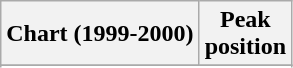<table class="wikitable plainrowheaders sortable" style="text-align:center;">
<tr>
<th scope="col">Chart (1999-2000)</th>
<th scope="col">Peak<br>position</th>
</tr>
<tr>
</tr>
<tr>
</tr>
<tr>
</tr>
</table>
